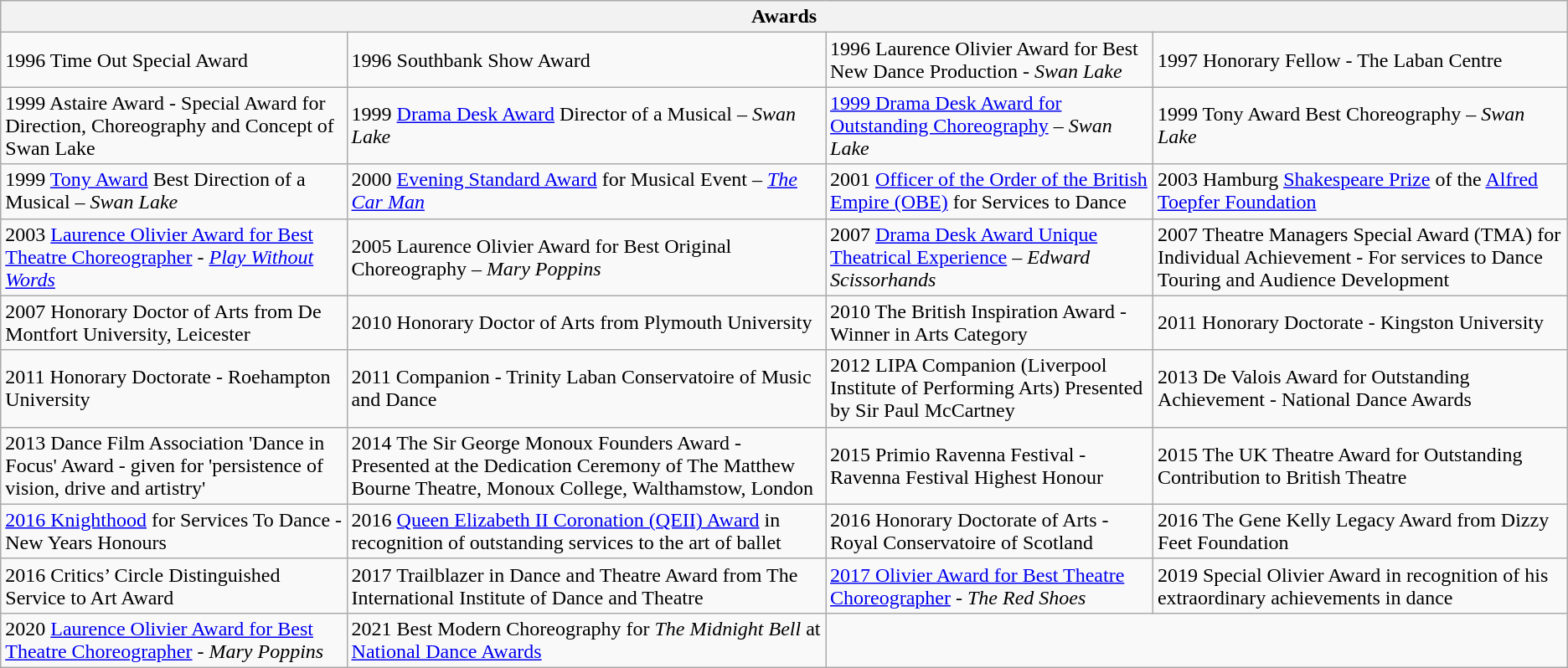<table class="wikitable">
<tr>
<th colspan="4" style="text-align:center;">Awards</th>
</tr>
<tr>
<td>1996 Time Out Special Award</td>
<td>1996 Southbank Show Award</td>
<td>1996 Laurence Olivier Award for Best New Dance Production - <em>Swan Lake</em></td>
<td>1997 Honorary Fellow - The Laban Centre</td>
</tr>
<tr>
<td>1999 Astaire Award - Special Award for Direction, Choreography and Concept of Swan Lake</td>
<td>1999 <a href='#'>Drama Desk Award</a> Director of a Musical – <em>Swan Lake</em></td>
<td><a href='#'>1999 Drama Desk Award for Outstanding Choreography</a> – <em>Swan Lake</em></td>
<td>1999 Tony Award Best Choreography – <em>Swan Lake</em></td>
</tr>
<tr>
<td>1999 <a href='#'>Tony Award</a> Best Direction of a Musical – <em>Swan Lake</em></td>
<td>2000 <a href='#'>Evening Standard Award</a> for Musical Event – <em><a href='#'>The Car Man</a></em></td>
<td>2001 <a href='#'>Officer of the Order of the British Empire (OBE)</a> for Services to Dance</td>
<td>2003 Hamburg <a href='#'>Shakespeare Prize</a> of the <a href='#'>Alfred Toepfer Foundation</a></td>
</tr>
<tr>
<td>2003 <a href='#'>Laurence Olivier Award for Best Theatre Choreographer</a> - <em><a href='#'>Play Without Words</a></em></td>
<td>2005 Laurence Olivier Award for Best Original Choreography – <em>Mary Poppins</em></td>
<td>2007 <a href='#'>Drama Desk Award Unique Theatrical Experience</a> – <em>Edward Scissorhands</em></td>
<td>2007 Theatre Managers Special Award (TMA) for Individual Achievement - For services to Dance Touring and Audience Development</td>
</tr>
<tr>
<td>2007 Honorary Doctor of Arts from De Montfort University, Leicester</td>
<td>2010 Honorary Doctor of Arts from Plymouth University</td>
<td>2010 The British Inspiration Award - Winner in Arts Category</td>
<td>2011 Honorary Doctorate - Kingston University</td>
</tr>
<tr>
<td>2011 Honorary Doctorate - Roehampton University</td>
<td>2011 Companion - Trinity Laban Conservatoire of Music and Dance</td>
<td>2012 LIPA Companion (Liverpool Institute of Performing Arts) Presented by Sir Paul McCartney</td>
<td>2013 De Valois Award for Outstanding Achievement - National Dance Awards</td>
</tr>
<tr>
<td>2013 Dance Film Association 'Dance in Focus' Award - given for 'persistence of vision, drive and artistry'</td>
<td>2014 The Sir George Monoux Founders Award - Presented at the Dedication Ceremony of The Matthew Bourne Theatre, Monoux College, Walthamstow, London</td>
<td>2015 Primio Ravenna Festival - Ravenna Festival Highest Honour</td>
<td>2015 The UK Theatre Award for Outstanding Contribution to British Theatre</td>
</tr>
<tr>
<td><a href='#'>2016 Knighthood</a> for Services To Dance - New Years Honours</td>
<td>2016 <a href='#'>Queen Elizabeth II Coronation (QEII) Award</a> in recognition of outstanding services to the art of ballet</td>
<td>2016 Honorary Doctorate of Arts - Royal Conservatoire of Scotland</td>
<td>2016 The Gene Kelly Legacy Award from Dizzy Feet Foundation</td>
</tr>
<tr>
<td>2016 Critics’ Circle Distinguished Service to Art Award</td>
<td>2017 Trailblazer in Dance and Theatre Award from The International Institute of Dance and Theatre</td>
<td><a href='#'>2017 Olivier Award for Best Theatre Choreographer</a> - <em>The Red Shoes</em></td>
<td>2019 Special Olivier Award in recognition of his extraordinary achievements in dance</td>
</tr>
<tr>
<td>2020 <a href='#'>Laurence Olivier Award for Best Theatre Choreographer</a> - <em>Mary Poppins</em></td>
<td>2021 Best Modern Choreography for <em>The Midnight Bell</em> at <a href='#'>National Dance Awards</a></td>
</tr>
</table>
